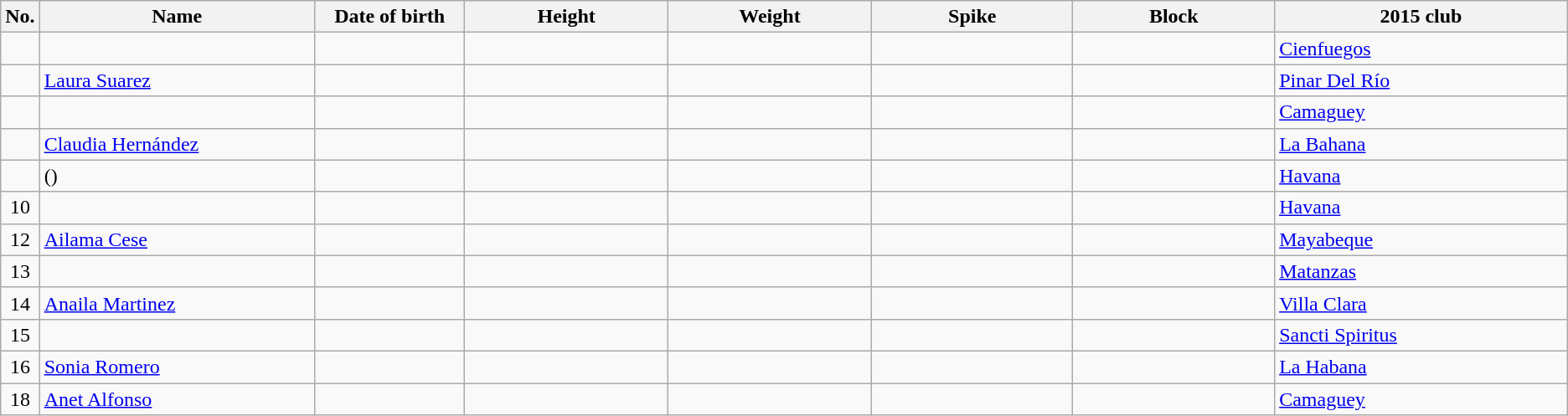<table class="wikitable sortable" style="text-align:center;">
<tr>
<th>No.</th>
<th style="width:15em">Name</th>
<th style="width:8em">Date of birth</th>
<th style="width:11em">Height</th>
<th style="width:11em">Weight</th>
<th style="width:11em">Spike</th>
<th style="width:11em">Block</th>
<th style="width:16em">2015 club</th>
</tr>
<tr>
<td></td>
<td align=left></td>
<td align=right></td>
<td></td>
<td></td>
<td></td>
<td></td>
<td align=left> <a href='#'>Cienfuegos</a></td>
</tr>
<tr>
<td></td>
<td align=left><a href='#'>Laura Suarez</a></td>
<td align=right></td>
<td></td>
<td></td>
<td></td>
<td></td>
<td align=left> <a href='#'>Pinar Del Río</a></td>
</tr>
<tr>
<td></td>
<td align=left></td>
<td align=right></td>
<td></td>
<td></td>
<td></td>
<td></td>
<td align=left> <a href='#'>Camaguey</a></td>
</tr>
<tr>
<td></td>
<td align=left><a href='#'>Claudia Hernández</a></td>
<td align=right></td>
<td></td>
<td></td>
<td></td>
<td></td>
<td align=left> <a href='#'>La Bahana</a></td>
</tr>
<tr>
<td></td>
<td align=left> ()</td>
<td align=right></td>
<td></td>
<td></td>
<td></td>
<td></td>
<td align=left> <a href='#'>Havana</a></td>
</tr>
<tr>
<td>10</td>
<td align=left></td>
<td align=right></td>
<td></td>
<td></td>
<td></td>
<td></td>
<td align=left> <a href='#'>Havana</a></td>
</tr>
<tr>
<td>12</td>
<td align=left><a href='#'>Ailama Cese</a></td>
<td align=right></td>
<td></td>
<td></td>
<td></td>
<td></td>
<td align=left> <a href='#'>Mayabeque</a></td>
</tr>
<tr>
<td>13</td>
<td align=left></td>
<td align=right></td>
<td></td>
<td></td>
<td></td>
<td></td>
<td align=left> <a href='#'>Matanzas</a></td>
</tr>
<tr>
<td>14</td>
<td align=left><a href='#'>Anaila Martinez</a></td>
<td align=right></td>
<td></td>
<td></td>
<td></td>
<td></td>
<td align=left> <a href='#'>Villa Clara</a></td>
</tr>
<tr>
<td>15</td>
<td align=left></td>
<td align=right></td>
<td></td>
<td></td>
<td></td>
<td></td>
<td align=left> <a href='#'>Sancti Spiritus</a></td>
</tr>
<tr>
<td>16</td>
<td align=left><a href='#'>Sonia Romero</a></td>
<td align=right></td>
<td></td>
<td></td>
<td></td>
<td></td>
<td align=left> <a href='#'>La Habana</a></td>
</tr>
<tr>
<td>18</td>
<td align=left><a href='#'>Anet Alfonso</a></td>
<td align=right></td>
<td></td>
<td></td>
<td></td>
<td></td>
<td align=left> <a href='#'>Camaguey</a></td>
</tr>
</table>
